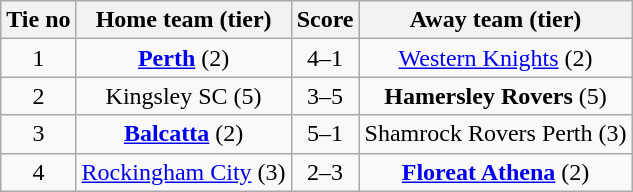<table class="wikitable" style="text-align:center">
<tr>
<th>Tie no</th>
<th>Home team (tier)</th>
<th>Score</th>
<th>Away team (tier)</th>
</tr>
<tr>
<td>1</td>
<td><strong><a href='#'>Perth</a></strong> (2)</td>
<td>4–1</td>
<td><a href='#'>Western Knights</a> (2)</td>
</tr>
<tr>
<td>2</td>
<td>Kingsley SC (5)</td>
<td>3–5</td>
<td><strong>Hamersley Rovers</strong> (5)</td>
</tr>
<tr>
<td>3</td>
<td><strong><a href='#'>Balcatta</a></strong> (2)</td>
<td>5–1</td>
<td>Shamrock Rovers Perth (3)</td>
</tr>
<tr>
<td>4</td>
<td><a href='#'>Rockingham City</a> (3)</td>
<td>2–3</td>
<td><strong><a href='#'>Floreat Athena</a></strong> (2)</td>
</tr>
</table>
